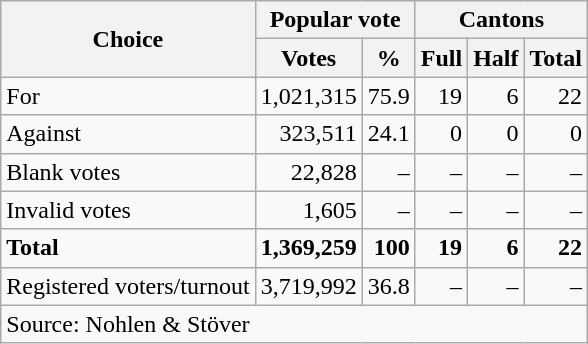<table class=wikitable style=text-align:right>
<tr>
<th rowspan=2>Choice</th>
<th colspan=2>Popular vote</th>
<th colspan=3>Cantons</th>
</tr>
<tr>
<th>Votes</th>
<th>%</th>
<th>Full</th>
<th>Half</th>
<th>Total</th>
</tr>
<tr>
<td align=left>For</td>
<td>1,021,315</td>
<td>75.9</td>
<td>19</td>
<td>6</td>
<td>22</td>
</tr>
<tr>
<td align=left>Against</td>
<td>323,511</td>
<td>24.1</td>
<td>0</td>
<td>0</td>
<td>0</td>
</tr>
<tr>
<td align=left>Blank votes</td>
<td>22,828</td>
<td>–</td>
<td>–</td>
<td>–</td>
<td>–</td>
</tr>
<tr>
<td align=left>Invalid votes</td>
<td>1,605</td>
<td>–</td>
<td>–</td>
<td>–</td>
<td>–</td>
</tr>
<tr>
<td align=left><strong>Total</strong></td>
<td><strong>1,369,259</strong></td>
<td><strong>100</strong></td>
<td><strong>19</strong></td>
<td><strong>6</strong></td>
<td><strong>22</strong></td>
</tr>
<tr>
<td align=left>Registered voters/turnout</td>
<td>3,719,992</td>
<td>36.8</td>
<td>–</td>
<td>–</td>
<td>–</td>
</tr>
<tr>
<td align=left colspan=11>Source: Nohlen & Stöver</td>
</tr>
</table>
